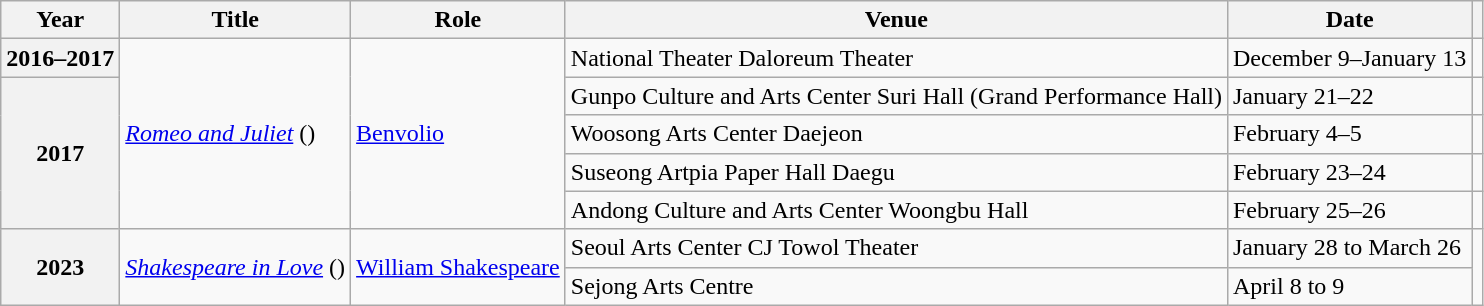<table class="wikitable plainrowheaders sortable">
<tr>
<th scope="col">Year</th>
<th scope="col">Title</th>
<th scope="col">Role</th>
<th scope="col" class="unsortable">Venue</th>
<th scope="col">Date</th>
<th scope="col" class="unsortable"></th>
</tr>
<tr>
<th scope="row">2016–2017</th>
<td rowspan="5"><em><a href='#'>Romeo and Juliet</a></em> ()</td>
<td rowspan="5"><a href='#'>Benvolio</a></td>
<td>National Theater Daloreum Theater</td>
<td>December 9–January  13</td>
<td style="text-align:center"></td>
</tr>
<tr>
<th scope="row" rowspan="4">2017</th>
<td>Gunpo Culture and Arts Center Suri Hall (Grand Performance Hall)</td>
<td>January 21–22</td>
<td style="text-align:center"></td>
</tr>
<tr>
<td>Woosong Arts Center Daejeon</td>
<td>February 4–5</td>
<td style="text-align:center"></td>
</tr>
<tr>
<td>Suseong Artpia Paper Hall Daegu</td>
<td>February 23–24</td>
<td style="text-align:center"></td>
</tr>
<tr>
<td>Andong Culture and Arts Center Woongbu Hall</td>
<td>February 25–26</td>
<td style="text-align:center"></td>
</tr>
<tr>
<th scope="row" rowspan="2">2023</th>
<td rowspan="2"><em><a href='#'>Shakespeare in Love</a></em> ()</td>
<td rowspan="2"><a href='#'>William Shakespeare</a></td>
<td>Seoul Arts Center CJ Towol Theater</td>
<td>January 28 to March 26</td>
<td rowspan="2" style="text-align:center"></td>
</tr>
<tr>
<td>Sejong Arts Centre</td>
<td>April 8 to 9</td>
</tr>
</table>
